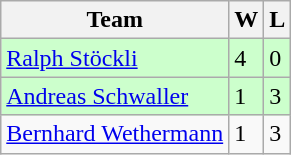<table class=wikitable>
<tr>
<th>Team</th>
<th>W</th>
<th>L</th>
</tr>
<tr bgcolor="#ccffcc">
<td><a href='#'>Ralph Stöckli</a></td>
<td>4</td>
<td>0</td>
</tr>
<tr bgcolor="#ccffcc">
<td><a href='#'>Andreas Schwaller</a></td>
<td>1</td>
<td>3</td>
</tr>
<tr>
<td><a href='#'>Bernhard Wethermann</a></td>
<td>1</td>
<td>3</td>
</tr>
</table>
